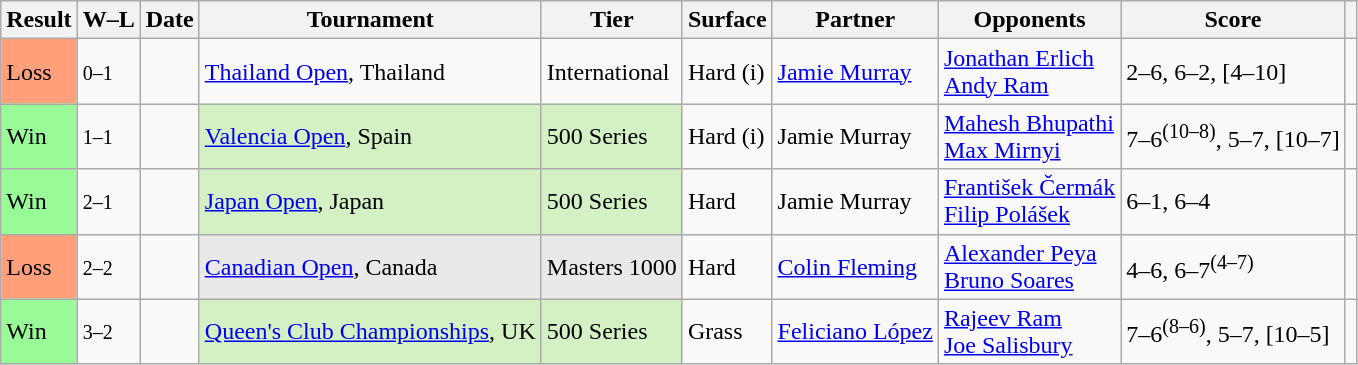<table class="sortable wikitable nowrap">
<tr>
<th>Result</th>
<th class="unsortable">W–L</th>
<th>Date</th>
<th>Tournament</th>
<th>Tier</th>
<th>Surface</th>
<th>Partner</th>
<th>Opponents</th>
<th class="unsortable">Score</th>
<th class="unsortable"></th>
</tr>
<tr>
<td bgcolor=FFA07A>Loss</td>
<td><small>0–1</small></td>
<td><a href='#'></a></td>
<td><a href='#'>Thailand Open</a>, Thailand</td>
<td>International</td>
<td>Hard (i)</td>
<td> <a href='#'>Jamie Murray</a></td>
<td> <a href='#'>Jonathan Erlich</a><br> <a href='#'>Andy Ram</a></td>
<td>2–6, 6–2, [4–10]</td>
<td></td>
</tr>
<tr>
<td bgcolor=98FB98>Win</td>
<td><small>1–1</small></td>
<td><a href='#'></a></td>
<td style="background:#D4F1C5;"><a href='#'>Valencia Open</a>, Spain</td>
<td style="background:#D4F1C5;">500 Series</td>
<td>Hard (i)</td>
<td> Jamie Murray</td>
<td> <a href='#'>Mahesh Bhupathi</a><br> <a href='#'>Max Mirnyi</a></td>
<td>7–6<sup>(10–8)</sup>, 5–7, [10–7]</td>
<td><div></div></td>
</tr>
<tr>
<td bgcolor=98FB98>Win</td>
<td><small>2–1</small></td>
<td><a href='#'></a></td>
<td style="background:#D4F1C5;"><a href='#'>Japan Open</a>, Japan</td>
<td style="background:#D4F1C5;">500 Series</td>
<td>Hard</td>
<td> Jamie Murray</td>
<td> <a href='#'>František Čermák</a><br> <a href='#'>Filip Polášek</a></td>
<td>6–1, 6–4</td>
<td></td>
</tr>
<tr>
<td bgcolor=FFA07A>Loss</td>
<td><small>2–2</small></td>
<td><a href='#'></a></td>
<td style="background:#E9E9E9;"><a href='#'>Canadian Open</a>, Canada</td>
<td style="background:#E9E9E9;">Masters 1000</td>
<td>Hard</td>
<td> <a href='#'>Colin Fleming</a></td>
<td> <a href='#'>Alexander Peya</a><br> <a href='#'>Bruno Soares</a></td>
<td>4–6, 6–7<sup>(4–7)</sup></td>
<td></td>
</tr>
<tr>
<td bgcolor=98FB98>Win</td>
<td><small>3–2</small></td>
<td><a href='#'></a></td>
<td style="background:#D4F1C5;"><a href='#'>Queen's Club Championships</a>, UK</td>
<td style="background:#D4F1C5;">500 Series</td>
<td>Grass</td>
<td> <a href='#'>Feliciano López</a></td>
<td> <a href='#'>Rajeev Ram</a><br> <a href='#'>Joe Salisbury</a></td>
<td>7–6<sup>(8–6)</sup>, 5–7, [10–5]</td>
<td></td>
</tr>
</table>
